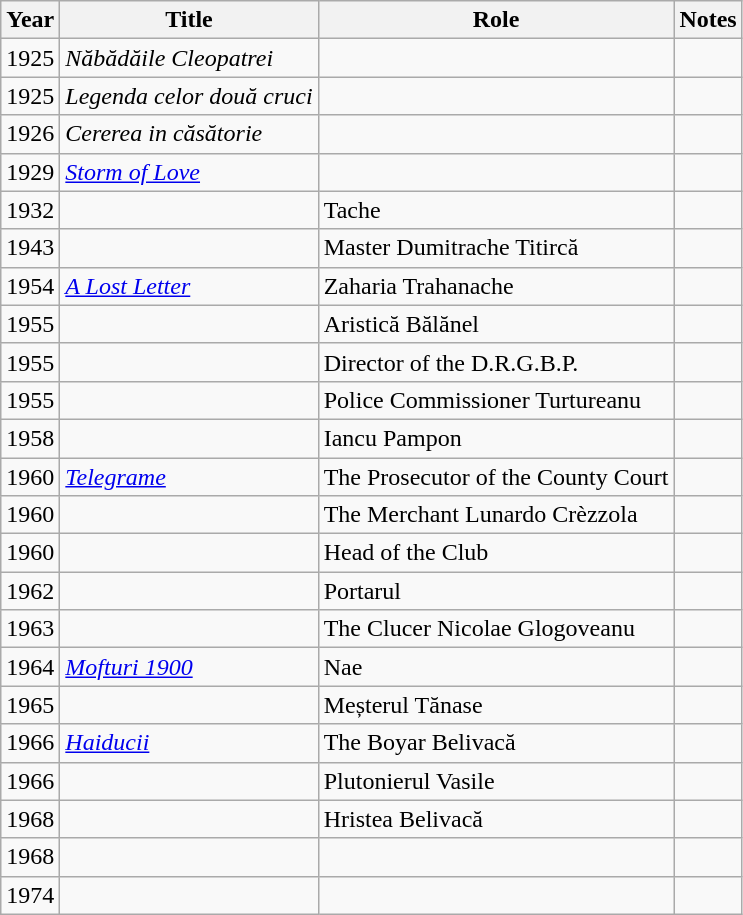<table class="wikitable">
<tr>
<th>Year</th>
<th>Title</th>
<th>Role</th>
<th>Notes</th>
</tr>
<tr>
<td>1925</td>
<td><em>Năbădăile Cleopatrei</em></td>
<td></td>
<td></td>
</tr>
<tr>
<td>1925</td>
<td><em>Legenda celor două cruci</em></td>
<td></td>
<td></td>
</tr>
<tr>
<td>1926</td>
<td><em>Cererea in  căsătorie</em></td>
<td></td>
<td></td>
</tr>
<tr>
<td>1929</td>
<td><em><a href='#'>Storm of Love</a></em></td>
<td></td>
<td></td>
</tr>
<tr>
<td>1932</td>
<td><em></em></td>
<td>Tache</td>
<td></td>
</tr>
<tr>
<td>1943</td>
<td><em></em></td>
<td>Master Dumitrache Titircă</td>
<td></td>
</tr>
<tr>
<td>1954</td>
<td><em><a href='#'>A Lost Letter</a></em></td>
<td>Zaharia Trahanache</td>
<td></td>
</tr>
<tr>
<td>1955</td>
<td><em></em></td>
<td>Aristică Bălănel</td>
<td></td>
</tr>
<tr>
<td>1955</td>
<td><em></em></td>
<td>Director of the D.R.G.B.P.</td>
<td></td>
</tr>
<tr>
<td>1955</td>
<td><em></em></td>
<td>Police Commissioner Turtureanu</td>
<td></td>
</tr>
<tr>
<td>1958</td>
<td><em></em></td>
<td>Iancu Pampon</td>
<td></td>
</tr>
<tr>
<td>1960</td>
<td><em><a href='#'>Telegrame</a></em></td>
<td>The Prosecutor of the County Court</td>
<td></td>
</tr>
<tr>
<td>1960</td>
<td><em></em></td>
<td>The Merchant Lunardo Crèzzola</td>
<td></td>
</tr>
<tr>
<td>1960</td>
<td><em></em></td>
<td>Head of the Club</td>
<td></td>
</tr>
<tr>
<td>1962</td>
<td><em></em></td>
<td>Portarul</td>
<td></td>
</tr>
<tr>
<td>1963</td>
<td><em></em></td>
<td>The Clucer Nicolae Glogoveanu</td>
<td></td>
</tr>
<tr>
<td>1964</td>
<td><em><a href='#'>Mofturi 1900</a></em></td>
<td>Nae</td>
<td></td>
</tr>
<tr>
<td>1965</td>
<td><em></em></td>
<td>Meșterul Tănase</td>
<td></td>
</tr>
<tr>
<td>1966</td>
<td><em><a href='#'>Haiducii</a></em></td>
<td>The Boyar Belivacă</td>
<td></td>
</tr>
<tr>
<td>1966</td>
<td><em></em></td>
<td>Plutonierul Vasile</td>
<td></td>
</tr>
<tr>
<td>1968</td>
<td><em></em></td>
<td>Hristea Belivacă</td>
<td></td>
</tr>
<tr>
<td>1968</td>
<td><em></em></td>
<td></td>
<td></td>
</tr>
<tr>
<td>1974</td>
<td><em></em></td>
<td></td>
<td></td>
</tr>
</table>
